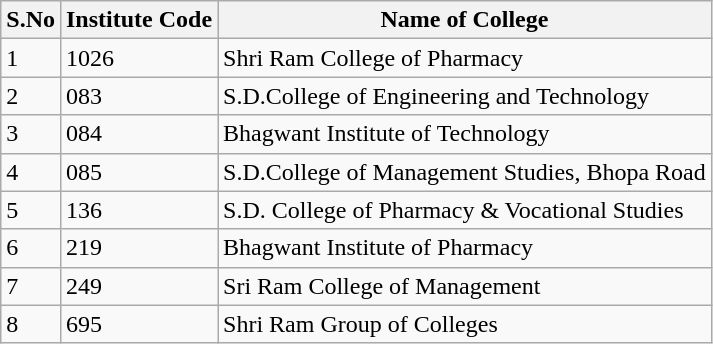<table class="wikitable sortable">
<tr>
<th>S.No</th>
<th>Institute Code</th>
<th>Name of College</th>
</tr>
<tr>
<td>1</td>
<td>1026</td>
<td>Shri Ram College of Pharmacy</td>
</tr>
<tr>
<td>2</td>
<td>083</td>
<td>S.D.College of Engineering and Technology</td>
</tr>
<tr>
<td>3</td>
<td>084</td>
<td>Bhagwant Institute of Technology</td>
</tr>
<tr>
<td>4</td>
<td>085</td>
<td>S.D.College of Management Studies, Bhopa Road</td>
</tr>
<tr>
<td>5</td>
<td>136</td>
<td>S.D. College of Pharmacy & Vocational Studies</td>
</tr>
<tr>
<td>6</td>
<td>219</td>
<td>Bhagwant Institute of Pharmacy</td>
</tr>
<tr>
<td>7</td>
<td>249</td>
<td>Sri Ram College of Management</td>
</tr>
<tr>
<td>8</td>
<td>695</td>
<td>Shri Ram Group of Colleges</td>
</tr>
</table>
